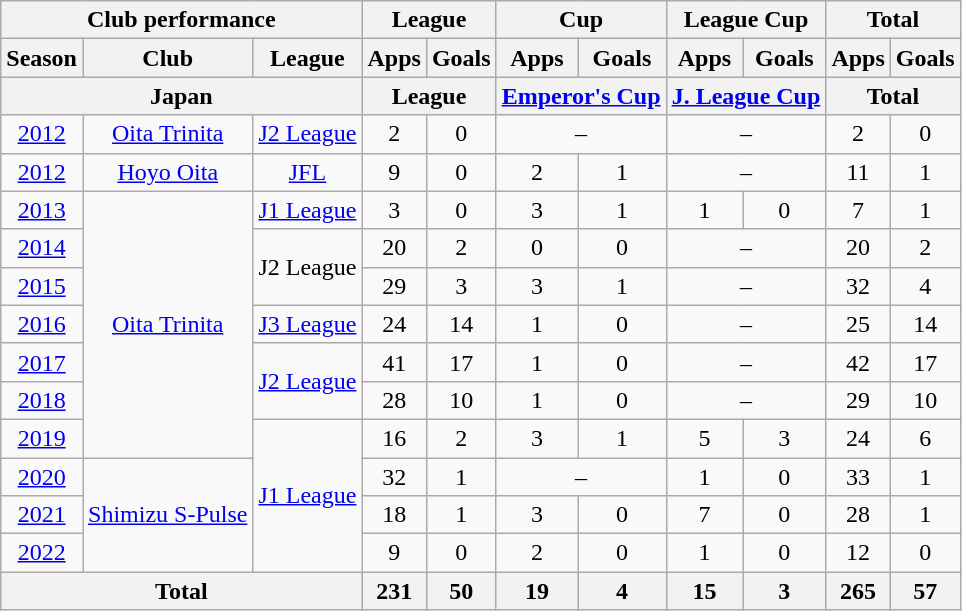<table class="wikitable" style="text-align:center;">
<tr>
<th colspan=3>Club performance</th>
<th colspan=2>League</th>
<th colspan=2>Cup</th>
<th colspan=2>League Cup</th>
<th colspan=2>Total</th>
</tr>
<tr>
<th>Season</th>
<th>Club</th>
<th>League</th>
<th>Apps</th>
<th>Goals</th>
<th>Apps</th>
<th>Goals</th>
<th>Apps</th>
<th>Goals</th>
<th>Apps</th>
<th>Goals</th>
</tr>
<tr>
<th colspan=3>Japan</th>
<th colspan=2>League</th>
<th colspan=2><a href='#'>Emperor's Cup</a></th>
<th colspan="2"><a href='#'>J. League Cup</a></th>
<th colspan=2>Total</th>
</tr>
<tr>
<td><a href='#'>2012</a></td>
<td><a href='#'>Oita Trinita</a></td>
<td><a href='#'>J2 League</a></td>
<td>2</td>
<td>0</td>
<td colspan="2">–</td>
<td colspan="2">–</td>
<td>2</td>
<td>0</td>
</tr>
<tr>
<td><a href='#'>2012</a></td>
<td><a href='#'>Hoyo Oita</a></td>
<td><a href='#'>JFL</a></td>
<td>9</td>
<td>0</td>
<td>2</td>
<td>1</td>
<td colspan="2">–</td>
<td>11</td>
<td>1</td>
</tr>
<tr>
<td><a href='#'>2013</a></td>
<td rowspan="7"><a href='#'>Oita Trinita</a></td>
<td><a href='#'>J1 League</a></td>
<td>3</td>
<td>0</td>
<td>3</td>
<td>1</td>
<td>1</td>
<td>0</td>
<td>7</td>
<td>1</td>
</tr>
<tr>
<td><a href='#'>2014</a></td>
<td rowspan="2">J2 League</td>
<td>20</td>
<td>2</td>
<td>0</td>
<td>0</td>
<td colspan="2">–</td>
<td>20</td>
<td>2</td>
</tr>
<tr>
<td><a href='#'>2015</a></td>
<td>29</td>
<td>3</td>
<td>3</td>
<td>1</td>
<td colspan="2">–</td>
<td>32</td>
<td>4</td>
</tr>
<tr>
<td><a href='#'>2016</a></td>
<td><a href='#'>J3 League</a></td>
<td>24</td>
<td>14</td>
<td>1</td>
<td>0</td>
<td colspan="2">–</td>
<td>25</td>
<td>14</td>
</tr>
<tr>
<td><a href='#'>2017</a></td>
<td rowspan="2"><a href='#'>J2 League</a></td>
<td>41</td>
<td>17</td>
<td>1</td>
<td>0</td>
<td colspan="2">–</td>
<td>42</td>
<td>17</td>
</tr>
<tr>
<td><a href='#'>2018</a></td>
<td>28</td>
<td>10</td>
<td>1</td>
<td>0</td>
<td colspan="2">–</td>
<td>29</td>
<td>10</td>
</tr>
<tr>
<td><a href='#'>2019</a></td>
<td rowspan="4"><a href='#'>J1 League</a></td>
<td>16</td>
<td>2</td>
<td>3</td>
<td>1</td>
<td>5</td>
<td>3</td>
<td>24</td>
<td>6</td>
</tr>
<tr>
<td><a href='#'>2020</a></td>
<td rowspan="3"><a href='#'>Shimizu S-Pulse</a></td>
<td>32</td>
<td>1</td>
<td colspan="2">–</td>
<td>1</td>
<td>0</td>
<td>33</td>
<td>1</td>
</tr>
<tr>
<td><a href='#'>2021</a></td>
<td>18</td>
<td>1</td>
<td>3</td>
<td>0</td>
<td>7</td>
<td>0</td>
<td>28</td>
<td>1</td>
</tr>
<tr>
<td><a href='#'>2022</a></td>
<td>9</td>
<td>0</td>
<td>2</td>
<td>0</td>
<td>1</td>
<td>0</td>
<td>12</td>
<td>0</td>
</tr>
<tr>
<th colspan="3">Total</th>
<th>231</th>
<th>50</th>
<th>19</th>
<th>4</th>
<th>15</th>
<th>3</th>
<th>265</th>
<th>57</th>
</tr>
</table>
